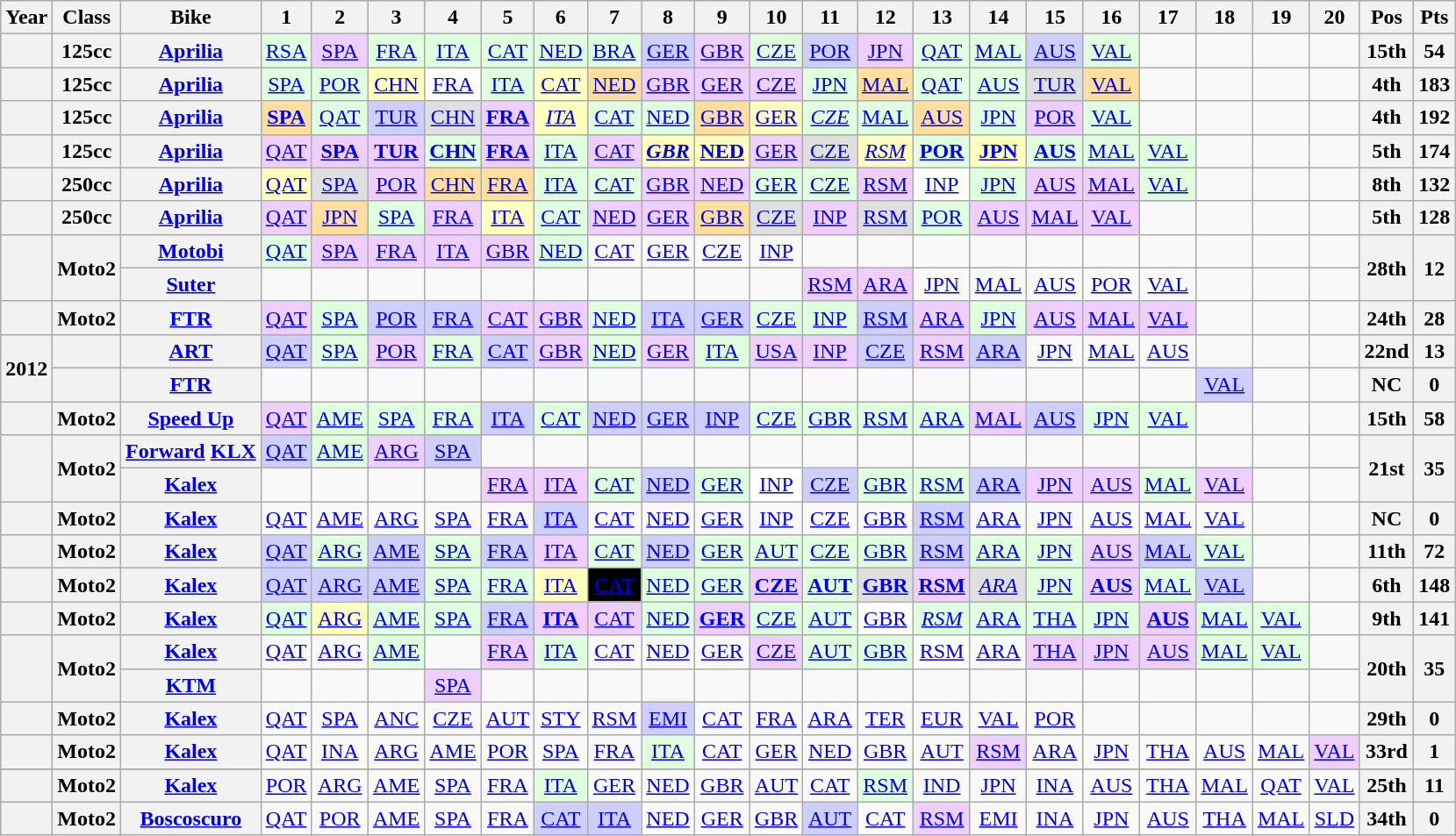<table class="wikitable" style="text-align:center">
<tr>
<th>Year</th>
<th>Class</th>
<th>Bike</th>
<th>1</th>
<th>2</th>
<th>3</th>
<th>4</th>
<th>5</th>
<th>6</th>
<th>7</th>
<th>8</th>
<th>9</th>
<th>10</th>
<th>11</th>
<th>12</th>
<th>13</th>
<th>14</th>
<th>15</th>
<th>16</th>
<th>17</th>
<th>18</th>
<th>19</th>
<th>20</th>
<th>Pos</th>
<th>Pts</th>
</tr>
<tr>
<th></th>
<th>125cc</th>
<th><a href='#'>Aprilia</a></th>
<td style="background:#dfffdf;"><a href='#'>RSA</a><br></td>
<td style="background:#efcfff;"><a href='#'>SPA</a><br></td>
<td style="background:#dfffdf;"><a href='#'>FRA</a><br></td>
<td style="background:#dfffdf;"><a href='#'>ITA</a><br></td>
<td style="background:#dfffdf;"><a href='#'>CAT</a><br></td>
<td style="background:#dfffdf;"><a href='#'>NED</a><br></td>
<td style="background:#dfffdf;"><a href='#'>BRA</a><br></td>
<td style="background:#cfcfff;"><a href='#'>GER</a><br></td>
<td style="background:#efcfff;"><a href='#'>GBR</a><br></td>
<td style="background:#dfffdf;"><a href='#'>CZE</a><br></td>
<td style="background:#cfcfff;"><a href='#'>POR</a><br></td>
<td style="background:#efcfff;"><a href='#'>JPN</a><br></td>
<td style="background:#dfffdf;"><a href='#'>QAT</a><br></td>
<td style="background:#dfffdf;"><a href='#'>MAL</a><br></td>
<td style="background:#cfcfff;"><a href='#'>AUS</a><br></td>
<td style="background:#dfffdf;"><a href='#'>VAL</a><br></td>
<td></td>
<td></td>
<td></td>
<td></td>
<th>15th</th>
<th>54</th>
</tr>
<tr>
<th></th>
<th>125cc</th>
<th><a href='#'>Aprilia</a></th>
<td style="background:#dfffdf;"><a href='#'>SPA</a><br></td>
<td style="background:#dfffdf;"><a href='#'>POR</a><br></td>
<td style="background:#ffffbf;"><a href='#'>CHN</a><br></td>
<td style="background:#ffffff;"><a href='#'>FRA</a><br></td>
<td style="background:#dfffdf;"><a href='#'>ITA</a><br></td>
<td style="background:#ffffbf;"><a href='#'>CAT</a><br></td>
<td style="background:#ffdf9f;"><a href='#'>NED</a><br></td>
<td style="background:#efcfff;"><a href='#'>GBR</a><br></td>
<td style="background:#efcfff;"><a href='#'>GER</a><br></td>
<td style="background:#efcfff;"><a href='#'>CZE</a><br></td>
<td style="background:#dfffdf;"><a href='#'>JPN</a><br></td>
<td style="background:#ffdf9f;"><a href='#'>MAL</a><br></td>
<td style="background:#dfffdf;"><a href='#'>QAT</a><br></td>
<td style="background:#dfffdf;"><a href='#'>AUS</a><br></td>
<td style="background:#dfdfdf;"><a href='#'>TUR</a><br></td>
<td style="background:#ffdf9f;"><a href='#'>VAL</a><br></td>
<td></td>
<td></td>
<td></td>
<td></td>
<th>4th</th>
<th>183</th>
</tr>
<tr>
<th></th>
<th>125cc</th>
<th><a href='#'>Aprilia</a></th>
<td style="background:#ffdf9f;"><strong><a href='#'>SPA</a></strong><br></td>
<td style="background:#dfffdf;"><a href='#'>QAT</a><br></td>
<td style="background:#cfcfff;"><a href='#'>TUR</a><br></td>
<td style="background:#dfdfdf;"><a href='#'>CHN</a><br></td>
<td style="background:#efcfff;"><strong><a href='#'>FRA</a></strong><br></td>
<td style="background:#ffffbf;"><em><a href='#'>ITA</a></em><br></td>
<td style="background:#dfffdf;"><a href='#'>CAT</a><br></td>
<td style="background:#dfffdf;"><a href='#'>NED</a><br></td>
<td style="background:#ffdf9f;"><a href='#'>GBR</a><br></td>
<td style="background:#ffffbf;"><a href='#'>GER</a><br></td>
<td style="background:#dfffdf;"><em><a href='#'>CZE</a></em><br></td>
<td style="background:#dfffdf;"><a href='#'>MAL</a><br></td>
<td style="background:#ffdf9f;"><a href='#'>AUS</a><br></td>
<td style="background:#dfffdf;"><a href='#'>JPN</a><br></td>
<td style="background:#efcfff;"><a href='#'>POR</a><br></td>
<td style="background:#dfffdf;"><a href='#'>VAL</a><br></td>
<td></td>
<td></td>
<td></td>
<td></td>
<th>4th</th>
<th>192</th>
</tr>
<tr>
<th></th>
<th>125cc</th>
<th><a href='#'>Aprilia</a></th>
<td style="background:#efcfff;"><a href='#'>QAT</a><br></td>
<td style="background:#efcfff;"><strong><a href='#'>SPA</a></strong><br></td>
<td style="background:#efcfff;"><strong><a href='#'>TUR</a></strong><br></td>
<td style="background:#dfffdf;"><strong><a href='#'>CHN</a></strong><br></td>
<td style="background:#efcfff;"><strong><a href='#'>FRA</a></strong><br></td>
<td style="background:#dfffdf;"><a href='#'>ITA</a><br></td>
<td style="background:#efcfff;"><a href='#'>CAT</a><br></td>
<td style="background:#ffffbf;"><strong><em><a href='#'>GBR</a></em></strong><br></td>
<td style="background:#ffffbf;"><strong><a href='#'>NED</a></strong><br></td>
<td style="background:#efcfff;"><a href='#'>GER</a><br></td>
<td style="background:#dfdfdf;"><a href='#'>CZE</a><br></td>
<td style="background:#ffffbf;"><em><a href='#'>RSM</a></em><br></td>
<td style="background:#dfffdf;"><strong><a href='#'>POR</a></strong><br></td>
<td style="background:#ffffbf;"><strong><a href='#'>JPN</a></strong><br></td>
<td style="background:#dfffdf;"><strong><a href='#'>AUS</a></strong><br></td>
<td style="background:#dfffdf;"><a href='#'>MAL</a><br></td>
<td style="background:#dfffdf;"><a href='#'>VAL</a><br></td>
<td></td>
<td></td>
<td></td>
<th>5th</th>
<th>174</th>
</tr>
<tr>
<th></th>
<th>250cc</th>
<th><a href='#'>Aprilia</a></th>
<td style="background:#ffffbf;"><a href='#'>QAT</a><br></td>
<td style="background:#dfdfdf;"><a href='#'>SPA</a><br></td>
<td style="background:#efcfff;"><a href='#'>POR</a><br></td>
<td style="background:#ffdf9f;"><a href='#'>CHN</a><br></td>
<td style="background:#ffdf9f;"><a href='#'>FRA</a><br></td>
<td style="background:#dfffdf;"><a href='#'>ITA</a><br></td>
<td style="background:#dfffdf;"><a href='#'>CAT</a><br></td>
<td style="background:#efcfff;"><a href='#'>GBR</a><br></td>
<td style="background:#efcfff;"><a href='#'>NED</a><br></td>
<td style="background:#dfffdf;"><a href='#'>GER</a><br></td>
<td style="background:#dfffdf;"><a href='#'>CZE</a><br></td>
<td style="background:#efcfff;"><a href='#'>RSM</a><br></td>
<td style="background:#ffffff;"><a href='#'>INP</a><br></td>
<td style="background:#dfffdf;"><a href='#'>JPN</a><br></td>
<td style="background:#efcfff;"><a href='#'>AUS</a><br></td>
<td style="background:#efcfff;"><a href='#'>MAL</a><br></td>
<td style="background:#dfffdf;"><a href='#'>VAL</a><br></td>
<td></td>
<td></td>
<td></td>
<th>8th</th>
<th>132</th>
</tr>
<tr>
<th></th>
<th>250cc</th>
<th><a href='#'>Aprilia</a></th>
<td style="background:#efcfff;"><a href='#'>QAT</a><br></td>
<td style="background:#ffdf9f;"><a href='#'>JPN</a><br></td>
<td style="background:#dfffdf;"><a href='#'>SPA</a><br></td>
<td style="background:#efcfff;"><a href='#'>FRA</a><br></td>
<td style="background:#ffffbf;"><a href='#'>ITA</a><br></td>
<td style="background:#dfffdf;"><a href='#'>CAT</a><br></td>
<td style="background:#efcfff;"><a href='#'>NED</a><br></td>
<td style="background:#efcfff;"><a href='#'>GER</a><br></td>
<td style="background:#ffdf9f;"><a href='#'>GBR</a><br></td>
<td style="background:#dfdfdf;"><a href='#'>CZE</a><br></td>
<td style="background:#efcfff;"><a href='#'>INP</a><br></td>
<td style="background:#dfdfdf;"><a href='#'>RSM</a><br></td>
<td style="background:#dfffdf;"><a href='#'>POR</a><br></td>
<td style="background:#efcfff;"><a href='#'>AUS</a><br></td>
<td style="background:#efcfff;"><a href='#'>MAL</a><br></td>
<td style="background:#efcfff;"><a href='#'>VAL</a><br></td>
<td></td>
<td></td>
<td></td>
<td></td>
<th>5th</th>
<th>128</th>
</tr>
<tr>
<th rowspan=2></th>
<th rowspan=2>Moto2</th>
<th><a href='#'>Motobi</a></th>
<td style="background:#DFFFDF;"><a href='#'>QAT</a><br></td>
<td style="background:#efcfff;"><a href='#'>SPA</a><br></td>
<td style="background:#efcfff;"><a href='#'>FRA</a><br></td>
<td style="background:#efcfff;"><a href='#'>ITA</a><br></td>
<td style="background:#efcfff;"><a href='#'>GBR</a><br></td>
<td style="background:#DFFFDF;"><a href='#'>NED</a><br></td>
<td><a href='#'>CAT</a></td>
<td><a href='#'>GER</a></td>
<td><a href='#'>CZE</a></td>
<td><a href='#'>INP</a></td>
<td></td>
<td></td>
<td></td>
<td></td>
<td></td>
<td></td>
<td></td>
<td></td>
<td></td>
<td></td>
<th rowspan=2>28th</th>
<th rowspan=2>12</th>
</tr>
<tr>
<th><a href='#'>Suter</a></th>
<td></td>
<td></td>
<td></td>
<td></td>
<td></td>
<td></td>
<td></td>
<td></td>
<td></td>
<td></td>
<td style="background:#efcfff;"><a href='#'>RSM</a><br></td>
<td style="background:#efcfff;"><a href='#'>ARA</a><br></td>
<td><a href='#'>JPN</a></td>
<td><a href='#'>MAL</a></td>
<td><a href='#'>AUS</a></td>
<td><a href='#'>POR</a></td>
<td><a href='#'>VAL</a></td>
<td></td>
<td></td>
</tr>
<tr>
<th></th>
<th>Moto2</th>
<th><a href='#'>FTR</a></th>
<td style="background:#efcfff;"><a href='#'>QAT</a><br></td>
<td style="background:#dfffdf;"><a href='#'>SPA</a><br></td>
<td style="background:#cfcfff;"><a href='#'>POR</a><br></td>
<td style="background:#cfcfff;"><a href='#'>FRA</a><br></td>
<td style="background:#efcfff;"><a href='#'>CAT</a><br></td>
<td style="background:#efcfff;"><a href='#'>GBR</a><br></td>
<td style="background:#dfffdf;"><a href='#'>NED</a><br></td>
<td style="background:#cfcfff;"><a href='#'>ITA</a><br></td>
<td style="background:#cfcfff;"><a href='#'>GER</a><br></td>
<td style="background:#dfffdf;"><a href='#'>CZE</a><br></td>
<td style="background:#dfffdf;"><a href='#'>INP</a><br></td>
<td style="background:#cfcfff;"><a href='#'>RSM</a><br></td>
<td style="background:#efcfff;"><a href='#'>ARA</a><br></td>
<td style="background:#DFFFDF;"><a href='#'>JPN</a><br></td>
<td style="background:#efcfff;"><a href='#'>AUS</a><br></td>
<td style="background:#efcfff;"><a href='#'>MAL</a><br></td>
<td style="background:#efcfff;"><a href='#'>VAL</a><br></td>
<td></td>
<td></td>
<td></td>
<th>24th</th>
<th>28</th>
</tr>
<tr>
<th rowspan=2>2012</th>
<th></th>
<th><a href='#'>ART</a></th>
<td style="background:#cfcfff;"><a href='#'>QAT</a><br></td>
<td style="background:#DFFFDF;"><a href='#'>SPA</a><br></td>
<td style="background:#efcfff;"><a href='#'>POR</a><br></td>
<td style="background:#DFFFDF;"><a href='#'>FRA</a><br></td>
<td style="background:#cfcfff;"><a href='#'>CAT</a><br></td>
<td style="background:#efcfff;"><a href='#'>GBR</a><br></td>
<td style="background:#DFFFDF;"><a href='#'>NED</a><br></td>
<td style="background:#efcfff;"><a href='#'>GER</a><br></td>
<td style="background:#DFFFDF;"><a href='#'>ITA</a><br></td>
<td style="background:#efcfff;"><a href='#'>USA</a><br></td>
<td style="background:#efcfff;"><a href='#'>INP</a><br></td>
<td style="background:#cfcfff;"><a href='#'>CZE</a><br></td>
<td style="background:#efcfff;"><a href='#'>RSM</a><br></td>
<td style="background:#cfcfff;"><a href='#'>ARA</a><br></td>
<td><a href='#'>JPN</a></td>
<td><a href='#'>MAL</a></td>
<td><a href='#'>AUS</a></td>
<td></td>
<td></td>
<td></td>
<th>22nd</th>
<th>13</th>
</tr>
<tr>
<th></th>
<th><a href='#'>FTR</a></th>
<td></td>
<td></td>
<td></td>
<td></td>
<td></td>
<td></td>
<td></td>
<td></td>
<td></td>
<td></td>
<td></td>
<td></td>
<td></td>
<td></td>
<td></td>
<td></td>
<td></td>
<td style="background:#cfcfff;"><a href='#'>VAL</a><br></td>
<td></td>
<td></td>
<th>NC</th>
<th>0</th>
</tr>
<tr>
<th></th>
<th>Moto2</th>
<th><a href='#'>Speed Up</a></th>
<td style="background:#efcfff;"><a href='#'>QAT</a><br></td>
<td style="background:#DFFFDF;"><a href='#'>AME</a><br></td>
<td style="background:#DFFFDF;"><a href='#'>SPA</a><br></td>
<td style="background:#DFFFDF;"><a href='#'>FRA</a><br></td>
<td style="background:#cfcfff;"><a href='#'>ITA</a><br></td>
<td style="background:#DFFFDF;"><a href='#'>CAT</a><br></td>
<td style="background:#cfcfff;"><a href='#'>NED</a><br></td>
<td style="background:#cfcfff;"><a href='#'>GER</a><br></td>
<td style="background:#cfcfff;"><a href='#'>INP</a><br></td>
<td style="background:#DFFFDF;"><a href='#'>CZE</a><br></td>
<td style="background:#DFFFDF;"><a href='#'>GBR</a><br></td>
<td style="background:#dfffdf;"><a href='#'>RSM</a><br></td>
<td style="background:#dfffdf;"><a href='#'>ARA</a><br></td>
<td style="background:#efcfff;"><a href='#'>MAL</a><br></td>
<td style="background:#CFCFFF;"><a href='#'>AUS</a><br></td>
<td style="background:#dfffdf;"><a href='#'>JPN</a><br></td>
<td style="background:#dfffdf;"><a href='#'>VAL</a><br></td>
<td></td>
<td></td>
<td></td>
<th>15th</th>
<th>58</th>
</tr>
<tr>
<th rowspan=2></th>
<th rowspan=2>Moto2</th>
<th><a href='#'>Forward</a> <a href='#'>KLX</a></th>
<td style="background:#cfcfff;"><a href='#'>QAT</a><br></td>
<td style="background:#dfffdf;"><a href='#'>AME</a><br></td>
<td style="background:#efcfff;"><a href='#'>ARG</a><br></td>
<td style="background:#cfcfff;"><a href='#'>SPA</a><br></td>
<td></td>
<td></td>
<td></td>
<td></td>
<td></td>
<td></td>
<td></td>
<td></td>
<td></td>
<td></td>
<td></td>
<td></td>
<td></td>
<td></td>
<td></td>
<td></td>
<th rowspan=2>21st</th>
<th rowspan=2>35</th>
</tr>
<tr>
<th><a href='#'>Kalex</a></th>
<td></td>
<td></td>
<td></td>
<td></td>
<td style="background:#efcfff;"><a href='#'>FRA</a><br></td>
<td style="background:#efcfff;"><a href='#'>ITA</a><br></td>
<td style="background:#dfffdf;"><a href='#'>CAT</a><br></td>
<td style="background:#cfcfff;"><a href='#'>NED</a><br></td>
<td style="background:#dfffdf;"><a href='#'>GER</a><br></td>
<td style="background:#ffffff;"><a href='#'>INP</a><br></td>
<td style="background:#cfcfff;"><a href='#'>CZE</a><br></td>
<td style="background:#dfffdf;"><a href='#'>GBR</a><br></td>
<td style="background:#dfffdf;"><a href='#'>RSM</a><br></td>
<td style="background:#cfcfff;"><a href='#'>ARA</a><br></td>
<td style="background:#efcfff;"><a href='#'>JPN</a><br></td>
<td style="background:#efcfff;"><a href='#'>AUS</a><br></td>
<td style="background:#dfffdf;"><a href='#'>MAL</a><br></td>
<td style="background:#efcfff;"><a href='#'>VAL</a><br></td>
<td></td>
</tr>
<tr>
<th></th>
<th>Moto2</th>
<th><a href='#'>Kalex</a></th>
<td><a href='#'>QAT</a></td>
<td><a href='#'>AME</a></td>
<td><a href='#'>ARG</a></td>
<td><a href='#'>SPA</a></td>
<td><a href='#'>FRA</a></td>
<td style="background:#cfcfff;"><a href='#'>ITA</a><br></td>
<td><a href='#'>CAT</a></td>
<td><a href='#'>NED</a></td>
<td><a href='#'>GER</a></td>
<td><a href='#'>INP</a></td>
<td><a href='#'>CZE</a></td>
<td><a href='#'>GBR</a></td>
<td style="background:#cfcfff;"><a href='#'>RSM</a><br></td>
<td><a href='#'>ARA</a></td>
<td><a href='#'>JPN</a></td>
<td><a href='#'>AUS</a></td>
<td><a href='#'>MAL</a></td>
<td><a href='#'>VAL</a></td>
<td></td>
<td></td>
<th>NC</th>
<th>0</th>
</tr>
<tr>
<th></th>
<th>Moto2</th>
<th><a href='#'>Kalex</a></th>
<td style="background:#cfcfff;"><a href='#'>QAT</a><br></td>
<td style="background:#dfffdf;"><a href='#'>ARG</a><br></td>
<td style="background:#cfcfff;"><a href='#'>AME</a><br></td>
<td style="background:#dfffdf;"><a href='#'>SPA</a><br></td>
<td style="background:#cfcfff;"><a href='#'>FRA</a><br></td>
<td style="background:#efcfff;"><a href='#'>ITA</a><br></td>
<td style="background:#dfffdf;"><a href='#'>CAT</a><br></td>
<td style="background:#cfcfff;"><a href='#'>NED</a><br></td>
<td style="background:#dfffdf;"><a href='#'>GER</a><br></td>
<td style="background:#dfffdf;"><a href='#'>AUT</a><br></td>
<td style="background:#dfffdf;"><a href='#'>CZE</a><br></td>
<td style="background:#dfffdf;"><a href='#'>GBR</a><br></td>
<td style="background:#cfcfff;"><a href='#'>RSM</a><br></td>
<td style="background:#dfffdf;"><a href='#'>ARA</a><br></td>
<td style="background:#dfffdf;"><a href='#'>JPN</a><br></td>
<td style="background:#efcfff;"><a href='#'>AUS</a><br></td>
<td style="background:#cfcfff;"><a href='#'>MAL</a><br></td>
<td style="background:#dfffdf;"><a href='#'>VAL</a><br></td>
<td></td>
<td></td>
<th>11th</th>
<th>72</th>
</tr>
<tr>
<th></th>
<th>Moto2</th>
<th><a href='#'>Kalex</a></th>
<td style="background:#cfcfff;"><a href='#'>QAT</a><br></td>
<td style="background:#cfcfff;"><a href='#'>ARG</a><br></td>
<td style="background:#cfcfff;"><a href='#'>AME</a><br></td>
<td style="background:#dfffdf;"><a href='#'>SPA</a><br></td>
<td style="background:#dfffdf;"><a href='#'>FRA</a><br></td>
<td style="background:#ffffbf;"><a href='#'>ITA</a><br></td>
<td style="background:#000000; color:#ffffff"><a href='#'><span>CAT</span></a><br></td>
<td style="background:#dfffdf;"><a href='#'>NED</a><br></td>
<td style="background:#dfffdf;"><a href='#'>GER</a><br></td>
<td style="background:#efcfff;"><strong><a href='#'>CZE</a></strong><br></td>
<td style="background:#dfffdf;"><strong><a href='#'>AUT</a></strong><br></td>
<td style="background:#dfdfdf;"><strong><a href='#'>GBR</a></strong><br></td>
<td style="background:#efcfff;"><strong><a href='#'>RSM</a></strong><br></td>
<td style="background:#dfdfdf;"><em><a href='#'>ARA</a></em><br></td>
<td style="background:#dfffdf;"><a href='#'>JPN</a><br></td>
<td style="background:#efcfff;"><strong><a href='#'>AUS</a></strong><br></td>
<td style="background:#dfffdf;"><a href='#'>MAL</a><br></td>
<td style="background:#cfcfff;"><a href='#'>VAL</a><br></td>
<td></td>
<td></td>
<th>6th</th>
<th>148</th>
</tr>
<tr>
<th></th>
<th>Moto2</th>
<th><a href='#'>Kalex</a></th>
<td style="background:#dfffdf;"><a href='#'>QAT</a><br></td>
<td style="background:#ffffbf;"><a href='#'>ARG</a><br></td>
<td style="background:#dfffdf;"><a href='#'>AME</a><br></td>
<td style="background:#dfffdf;"><a href='#'>SPA</a><br></td>
<td style="background:#cfcfff;"><a href='#'>FRA</a><br></td>
<td style="background:#efcfff;"><strong><a href='#'>ITA</a></strong><br></td>
<td style="background:#efcfff;"><a href='#'>CAT</a><br></td>
<td style="background:#dfffdf;"><a href='#'>NED</a><br></td>
<td style="background:#efcfff;"><strong><a href='#'>GER</a></strong><br></td>
<td style="background:#dfffdf;"><a href='#'>CZE</a><br></td>
<td style="background:#dfffdf;"><a href='#'>AUT</a><br></td>
<td style="background:#ffffff;"><a href='#'>GBR</a><br></td>
<td style="background:#dfffdf;"><em><a href='#'>RSM</a></em><br></td>
<td style="background:#dfffdf;"><a href='#'>ARA</a><br></td>
<td style="background:#dfffdf;"><a href='#'>THA</a><br></td>
<td style="background:#dfffdf;"><a href='#'>JPN</a><br></td>
<td style="background:#efcfff;"><strong><a href='#'>AUS</a></strong><br></td>
<td style="background:#dfffdf;"><a href='#'>MAL</a><br></td>
<td style="background:#dfffdf;"><a href='#'>VAL</a><br></td>
<td></td>
<th>9th</th>
<th>141</th>
</tr>
<tr>
<th rowspan=2></th>
<th rowspan=2>Moto2</th>
<th><a href='#'>Kalex</a></th>
<td><a href='#'>QAT</a></td>
<td><a href='#'>ARG</a></td>
<td style="background:#dfffdf;"><a href='#'>AME</a><br></td>
<td></td>
<td style="background:#efcfff;"><a href='#'>FRA</a><br></td>
<td style="background:#dfffdf;"><a href='#'>ITA</a><br></td>
<td><a href='#'>CAT</a></td>
<td><a href='#'>NED</a></td>
<td><a href='#'>GER</a></td>
<td style="background:#efcfff;"><a href='#'>CZE</a><br></td>
<td style="background:#dfffdf;"><a href='#'>AUT</a><br></td>
<td style="background:#dfffdf;"><a href='#'>GBR</a><br></td>
<td style="background:#ffffff;"><a href='#'>RSM</a><br></td>
<td><a href='#'>ARA</a></td>
<td style="background:#efcfff;"><a href='#'>THA</a><br></td>
<td style="background:#efcfff;"><a href='#'>JPN</a><br></td>
<td style="background:#efcfff;"><a href='#'>AUS</a><br></td>
<td style="background:#dfffdf;"><a href='#'>MAL</a><br></td>
<td style="background:#dfffdf;"><a href='#'>VAL</a><br></td>
<td></td>
<th rowspan=2>20th</th>
<th rowspan=2>35</th>
</tr>
<tr>
<th><a href='#'>KTM</a></th>
<td></td>
<td></td>
<td></td>
<td style="background:#efcfff;"><a href='#'>SPA</a><br></td>
<td></td>
<td></td>
<td></td>
<td></td>
<td></td>
<td></td>
<td></td>
<td></td>
<td></td>
<td></td>
<td></td>
<td></td>
<td></td>
<td></td>
<td></td>
<td></td>
</tr>
<tr>
<th></th>
<th>Moto2</th>
<th><a href='#'>Kalex</a></th>
<td style="background:#;"><a href='#'>QAT</a></td>
<td style="background:#;"><a href='#'>SPA</a></td>
<td style="background:#;"><a href='#'>ANC</a></td>
<td style="background:#;"><a href='#'>CZE</a></td>
<td style="background:#;"><a href='#'>AUT</a></td>
<td style="background:#;"><a href='#'>STY</a></td>
<td style="background:#;"><a href='#'>RSM</a></td>
<td style="background:#cfcfff;"><a href='#'>EMI</a><br></td>
<td style="background:#;"><a href='#'>CAT</a><br></td>
<td style="background:#;"><a href='#'>FRA</a><br></td>
<td style="background:#;"><a href='#'>ARA</a><br></td>
<td style="background:#;"><a href='#'>TER</a><br></td>
<td style="background:#;"><a href='#'>EUR</a><br></td>
<td style="background:#;"><a href='#'>VAL</a><br></td>
<td style="background:#;"><a href='#'>POR</a><br></td>
<td></td>
<td></td>
<td></td>
<td></td>
<td></td>
<th>29th</th>
<th>0</th>
</tr>
<tr>
<th></th>
<th>Moto2</th>
<th><a href='#'>Kalex</a></th>
<td><a href='#'>QAT</a><br></td>
<td><a href='#'>INA</a></td>
<td><a href='#'>ARG</a></td>
<td><a href='#'>AME</a></td>
<td><a href='#'>POR</a></td>
<td><a href='#'>SPA</a></td>
<td><a href='#'>FRA</a></td>
<td style="background:#dfffdf;"><a href='#'>ITA</a><br></td>
<td><a href='#'>CAT</a></td>
<td><a href='#'>GER</a></td>
<td><a href='#'>NED</a></td>
<td><a href='#'>GBR</a></td>
<td><a href='#'>AUT</a></td>
<td style="background:#efcfff;"><a href='#'>RSM</a><br></td>
<td><a href='#'>ARA</a></td>
<td><a href='#'>JPN</a></td>
<td><a href='#'>THA</a></td>
<td><a href='#'>AUS</a></td>
<td><a href='#'>MAL</a></td>
<td style="background:#efcfff;"><a href='#'>VAL</a><br></td>
<th>33rd</th>
<th>1</th>
</tr>
<tr>
</tr>
<tr>
<th align="left"></th>
<th align="left">Moto2</th>
<th align="left"><a href='#'>Kalex</a></th>
<td><a href='#'>POR</a></td>
<td><a href='#'>ARG</a></td>
<td><a href='#'>AME</a></td>
<td><a href='#'>SPA</a></td>
<td><a href='#'>FRA</a></td>
<td style="background:#dfffdf;"><a href='#'>ITA</a><br></td>
<td><a href='#'>GER</a></td>
<td><a href='#'>NED</a></td>
<td><a href='#'>GBR</a></td>
<td><a href='#'>AUT</a></td>
<td><a href='#'>CAT</a></td>
<td style="background:#dfffdf;"><a href='#'>RSM</a><br></td>
<td><a href='#'>IND</a><br></td>
<td><a href='#'>JPN</a><br></td>
<td><a href='#'>INA</a><br></td>
<td><a href='#'>AUS</a><br></td>
<td><a href='#'>THA</a><br></td>
<td><a href='#'>MAL</a><br></td>
<td><a href='#'>QAT</a><br></td>
<td><a href='#'>VAL</a><br></td>
<th>25th</th>
<th>11</th>
</tr>
<tr>
<th></th>
<th>Moto2</th>
<th><a href='#'>Boscoscuro</a></th>
<td><a href='#'>QAT</a></td>
<td><a href='#'>POR</a></td>
<td><a href='#'>AME</a></td>
<td><a href='#'>SPA</a></td>
<td><a href='#'>FRA</a></td>
<td style="background:#CFCFFF;"><a href='#'>CAT</a><br></td>
<td style="background:#CFCFFF;"><a href='#'>ITA</a><br></td>
<td><a href='#'>NED</a></td>
<td><a href='#'>GER</a></td>
<td><a href='#'>GBR</a></td>
<td style="background:#CFCFFF;"><a href='#'>AUT</a><br></td>
<td><a href='#'>CAT</a></td>
<td style="background:#EFCFFF;"><a href='#'>RSM</a><br></td>
<td><a href='#'>EMI</a></td>
<td><a href='#'>INA</a></td>
<td><a href='#'>JPN</a></td>
<td><a href='#'>AUS</a></td>
<td><a href='#'>THA</a></td>
<td><a href='#'>MAL</a></td>
<td><a href='#'>SLD</a></td>
<th>34th</th>
<th>0</th>
</tr>
</table>
